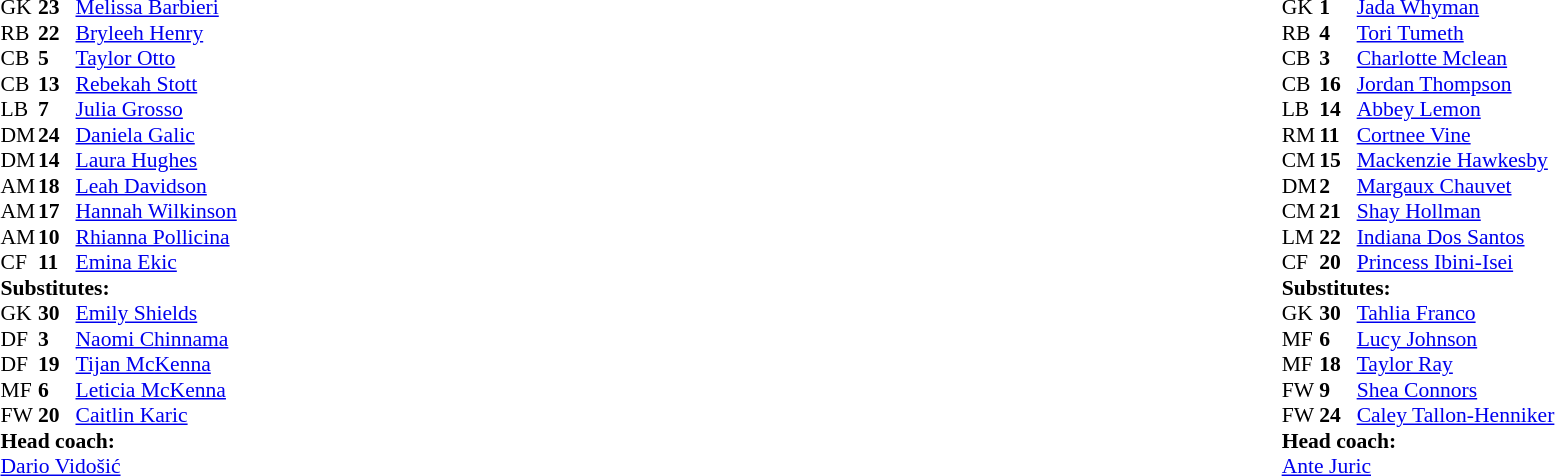<table width="100%">
<tr>
<td valign="top" width="40%"><br><table style="font-size:90%" cellspacing="0" cellpadding="0">
<tr>
<th width=25></th>
<th width=25></th>
</tr>
<tr>
<td>GK</td>
<td><strong>23</strong></td>
<td> <a href='#'>Melissa Barbieri</a></td>
</tr>
<tr>
<td>RB</td>
<td><strong>22</strong></td>
<td> <a href='#'>Bryleeh Henry</a></td>
</tr>
<tr>
<td>CB</td>
<td><strong>5</strong></td>
<td> <a href='#'>Taylor Otto</a></td>
</tr>
<tr>
<td>CB</td>
<td><strong>13</strong></td>
<td> <a href='#'>Rebekah Stott</a></td>
</tr>
<tr>
<td>LB</td>
<td><strong>7</strong></td>
<td> <a href='#'>Julia Grosso</a></td>
<td></td>
<td></td>
</tr>
<tr>
<td>DM</td>
<td><strong>24</strong></td>
<td> <a href='#'>Daniela Galic</a></td>
</tr>
<tr>
<td>DM</td>
<td><strong>14</strong></td>
<td> <a href='#'>Laura Hughes</a></td>
</tr>
<tr>
<td>AM</td>
<td><strong>18</strong></td>
<td> <a href='#'>Leah Davidson</a></td>
<td></td>
</tr>
<tr>
<td>AM</td>
<td><strong>17</strong></td>
<td> <a href='#'>Hannah Wilkinson</a></td>
<td></td>
</tr>
<tr>
<td>AM</td>
<td><strong>10</strong></td>
<td> <a href='#'>Rhianna Pollicina</a></td>
</tr>
<tr>
<td>CF</td>
<td><strong>11</strong></td>
<td> <a href='#'>Emina Ekic</a></td>
</tr>
<tr>
<td colspan=3><strong>Substitutes:</strong></td>
</tr>
<tr>
<td>GK</td>
<td><strong>30</strong></td>
<td> <a href='#'>Emily Shields</a></td>
</tr>
<tr>
<td>DF</td>
<td><strong>3</strong></td>
<td> <a href='#'>Naomi Chinnama</a></td>
</tr>
<tr>
<td>DF</td>
<td><strong>19</strong></td>
<td> <a href='#'>Tijan McKenna</a></td>
</tr>
<tr>
<td>MF</td>
<td><strong>6</strong></td>
<td> <a href='#'>Leticia McKenna</a></td>
<td></td>
</tr>
<tr>
<td>FW</td>
<td><strong>20</strong></td>
<td> <a href='#'>Caitlin Karic</a></td>
<td></td>
</tr>
<tr>
<td colspan=3><strong>Head coach:</strong></td>
</tr>
<tr>
<td colspan=3> <a href='#'>Dario Vidošić</a></td>
</tr>
</table>
</td>
<td valign="top"></td>
<td valign="top" width="50%"><br><table style="font-size:90%; margin:auto" cellspacing="0" cellpadding="0">
<tr>
<th width=25></th>
<th width=25></th>
</tr>
<tr>
<td>GK</td>
<td><strong>1</strong></td>
<td> <a href='#'>Jada Whyman</a></td>
</tr>
<tr>
<td>RB</td>
<td><strong>4</strong></td>
<td> <a href='#'>Tori Tumeth</a></td>
</tr>
<tr>
<td>CB</td>
<td><strong>3</strong></td>
<td> <a href='#'>Charlotte Mclean</a></td>
</tr>
<tr>
<td>CB</td>
<td><strong>16</strong></td>
<td> <a href='#'>Jordan Thompson</a></td>
</tr>
<tr>
<td>LB</td>
<td><strong>14</strong></td>
<td> <a href='#'>Abbey Lemon</a></td>
</tr>
<tr>
<td>RM</td>
<td><strong>11</strong></td>
<td> <a href='#'>Cortnee Vine</a></td>
</tr>
<tr>
<td>CM</td>
<td><strong>15</strong></td>
<td> <a href='#'>Mackenzie Hawkesby</a></td>
</tr>
<tr>
<td>DM</td>
<td><strong>2</strong></td>
<td> <a href='#'>Margaux Chauvet</a></td>
</tr>
<tr>
<td>CM</td>
<td><strong>21</strong></td>
<td> <a href='#'>Shay Hollman</a></td>
</tr>
<tr>
<td>LM</td>
<td><strong>22</strong></td>
<td> <a href='#'>Indiana Dos Santos</a></td>
</tr>
<tr>
<td>CF</td>
<td><strong>20</strong></td>
<td> <a href='#'>Princess Ibini-Isei</a></td>
</tr>
<tr>
<td colspan=3><strong>Substitutes:</strong></td>
</tr>
<tr>
<td>GK</td>
<td><strong>30</strong></td>
<td> <a href='#'>Tahlia Franco</a></td>
</tr>
<tr>
<td>MF</td>
<td><strong>6</strong></td>
<td> <a href='#'>Lucy Johnson</a></td>
</tr>
<tr>
<td>MF</td>
<td><strong>18</strong></td>
<td> <a href='#'>Taylor Ray</a></td>
</tr>
<tr>
<td>FW</td>
<td><strong>9</strong></td>
<td> <a href='#'>Shea Connors</a></td>
</tr>
<tr>
<td>FW</td>
<td><strong>24</strong></td>
<td> <a href='#'>Caley Tallon-Henniker</a></td>
</tr>
<tr>
<td colspan=3><strong>Head coach:</strong></td>
</tr>
<tr>
<td colspan=3> <a href='#'>Ante Juric</a></td>
</tr>
</table>
</td>
</tr>
</table>
